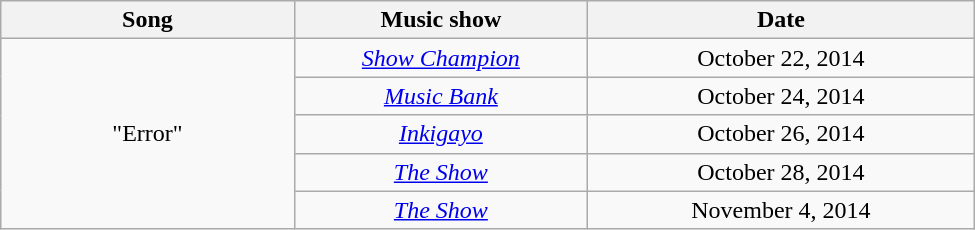<table class="wikitable" style="text-align:center; width:650px;">
<tr>
<th style="width:150px;">Song</th>
<th style="width:150px;">Music show</th>
<th style="width:200px;">Date</th>
</tr>
<tr>
<td rowspan="5">"Error"</td>
<td><em><a href='#'>Show Champion</a></em></td>
<td>October 22, 2014</td>
</tr>
<tr>
<td><em><a href='#'>Music Bank</a></em></td>
<td>October 24, 2014 </td>
</tr>
<tr>
<td><em><a href='#'>Inkigayo</a></em></td>
<td>October 26, 2014 </td>
</tr>
<tr>
<td><em><a href='#'>The Show</a></em></td>
<td>October 28, 2014 </td>
</tr>
<tr>
<td><em><a href='#'>The Show</a></em></td>
<td>November 4, 2014 </td>
</tr>
</table>
